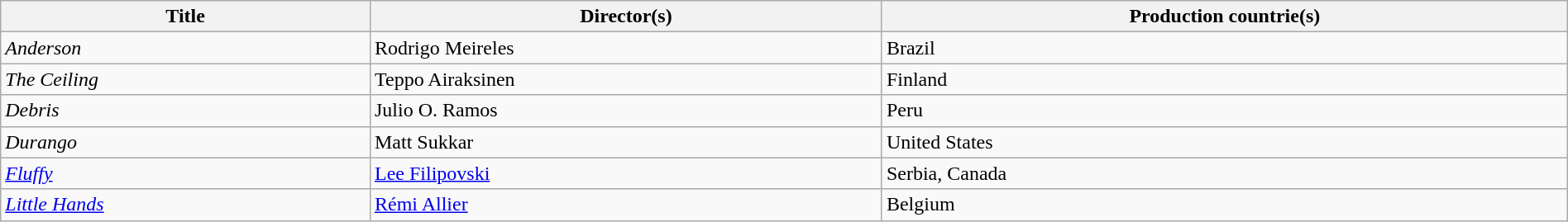<table class="sortable wikitable" style="width:100%; margin-bottom:4px" cellpadding="5">
<tr>
<th scope="col">Title</th>
<th scope="col">Director(s)</th>
<th scope="col">Production countrie(s)</th>
</tr>
<tr>
<td><em>Anderson</em></td>
<td>Rodrigo Meireles</td>
<td>Brazil</td>
</tr>
<tr>
<td><em>The Ceiling</em></td>
<td>Teppo Airaksinen</td>
<td>Finland</td>
</tr>
<tr>
<td><em>Debris</em></td>
<td>Julio O. Ramos</td>
<td>Peru</td>
</tr>
<tr>
<td><em>Durango</em></td>
<td>Matt Sukkar</td>
<td>United States</td>
</tr>
<tr>
<td><em><a href='#'>Fluffy</a></em></td>
<td><a href='#'>Lee Filipovski</a></td>
<td>Serbia, Canada</td>
</tr>
<tr>
<td><em><a href='#'>Little Hands</a></em></td>
<td><a href='#'>Rémi Allier</a></td>
<td>Belgium</td>
</tr>
</table>
